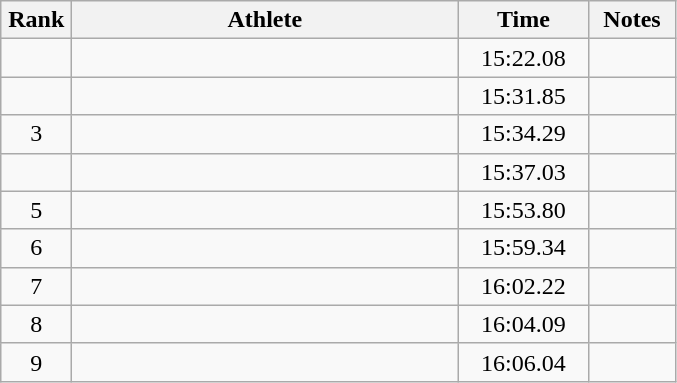<table class=wikitable style="text-align:center">
<tr>
<th width=40>Rank</th>
<th width=250>Athlete</th>
<th width=80>Time</th>
<th width=50>Notes</th>
</tr>
<tr>
<td></td>
<td align=left></td>
<td>15:22.08</td>
<td></td>
</tr>
<tr>
<td></td>
<td align=left></td>
<td>15:31.85</td>
<td></td>
</tr>
<tr>
<td>3</td>
<td align=left></td>
<td>15:34.29</td>
<td></td>
</tr>
<tr>
<td></td>
<td align=left></td>
<td>15:37.03</td>
<td></td>
</tr>
<tr>
<td>5</td>
<td align=left></td>
<td>15:53.80</td>
<td></td>
</tr>
<tr>
<td>6</td>
<td align=left></td>
<td>15:59.34</td>
<td></td>
</tr>
<tr>
<td>7</td>
<td align=left></td>
<td>16:02.22</td>
<td></td>
</tr>
<tr>
<td>8</td>
<td align=left></td>
<td>16:04.09</td>
<td></td>
</tr>
<tr>
<td>9</td>
<td align=left></td>
<td>16:06.04</td>
<td></td>
</tr>
</table>
